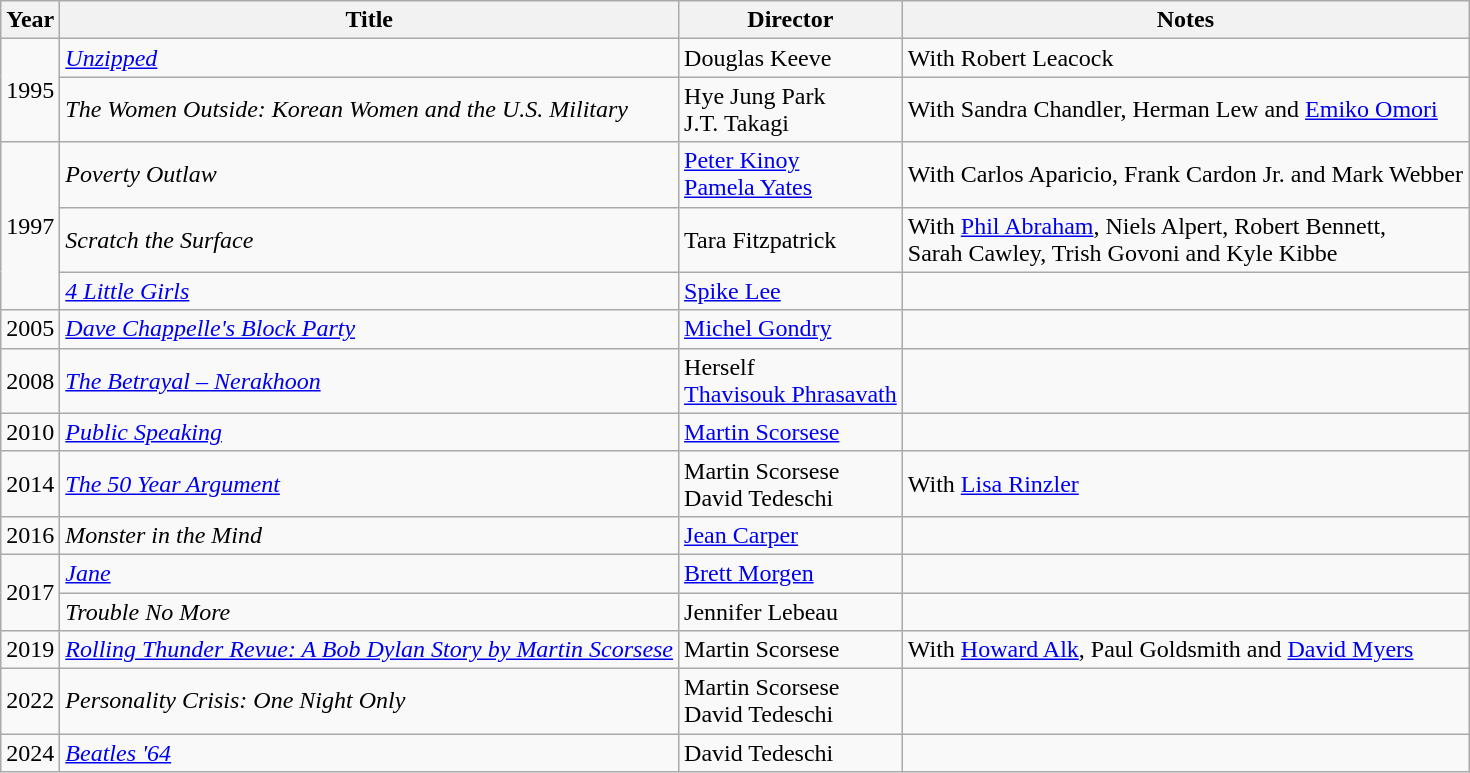<table class="wikitable">
<tr>
<th>Year</th>
<th>Title</th>
<th>Director</th>
<th>Notes</th>
</tr>
<tr>
<td rowspan=2>1995</td>
<td><em><a href='#'>Unzipped</a></em></td>
<td>Douglas Keeve</td>
<td>With Robert Leacock</td>
</tr>
<tr>
<td><em>The Women Outside: Korean Women and the U.S. Military</em></td>
<td>Hye Jung Park<br>J.T. Takagi</td>
<td>With Sandra Chandler, Herman Lew and <a href='#'>Emiko Omori</a></td>
</tr>
<tr>
<td rowspan=3>1997</td>
<td><em>Poverty Outlaw</em></td>
<td><a href='#'>Peter Kinoy</a><br><a href='#'>Pamela Yates</a></td>
<td>With Carlos Aparicio, Frank Cardon Jr. and Mark Webber</td>
</tr>
<tr>
<td><em>Scratch the Surface</em></td>
<td>Tara Fitzpatrick</td>
<td>With <a href='#'>Phil Abraham</a>, Niels Alpert, Robert Bennett,<br>Sarah Cawley, Trish Govoni and Kyle Kibbe</td>
</tr>
<tr>
<td><em><a href='#'>4 Little Girls</a></em></td>
<td><a href='#'>Spike Lee</a></td>
<td></td>
</tr>
<tr>
<td>2005</td>
<td><em><a href='#'>Dave Chappelle's Block Party</a></em></td>
<td><a href='#'>Michel Gondry</a></td>
<td></td>
</tr>
<tr>
<td>2008</td>
<td><em><a href='#'>The Betrayal – Nerakhoon</a></em></td>
<td>Herself<br><a href='#'>Thavisouk Phrasavath</a></td>
<td></td>
</tr>
<tr>
<td>2010</td>
<td><em><a href='#'>Public Speaking</a></em></td>
<td><a href='#'>Martin Scorsese</a></td>
<td></td>
</tr>
<tr>
<td>2014</td>
<td><em><a href='#'>The 50 Year Argument</a></em></td>
<td>Martin Scorsese<br>David Tedeschi</td>
<td>With <a href='#'>Lisa Rinzler</a></td>
</tr>
<tr>
<td>2016</td>
<td><em>Monster in the Mind</em></td>
<td><a href='#'>Jean Carper</a></td>
<td></td>
</tr>
<tr>
<td rowspan=2>2017</td>
<td><em><a href='#'>Jane</a></em></td>
<td><a href='#'>Brett Morgen</a></td>
<td></td>
</tr>
<tr>
<td><em>Trouble No More</em></td>
<td>Jennifer Lebeau</td>
<td></td>
</tr>
<tr>
<td>2019</td>
<td><em><a href='#'>Rolling Thunder Revue: A Bob Dylan Story by Martin Scorsese</a></em></td>
<td>Martin Scorsese</td>
<td>With <a href='#'>Howard Alk</a>, Paul Goldsmith and <a href='#'>David Myers</a></td>
</tr>
<tr>
<td>2022</td>
<td><em>Personality Crisis: One Night Only</em></td>
<td>Martin Scorsese<br>David Tedeschi</td>
<td></td>
</tr>
<tr>
<td>2024</td>
<td><em><a href='#'>Beatles '64</a></em></td>
<td>David Tedeschi</td>
<td></td>
</tr>
</table>
